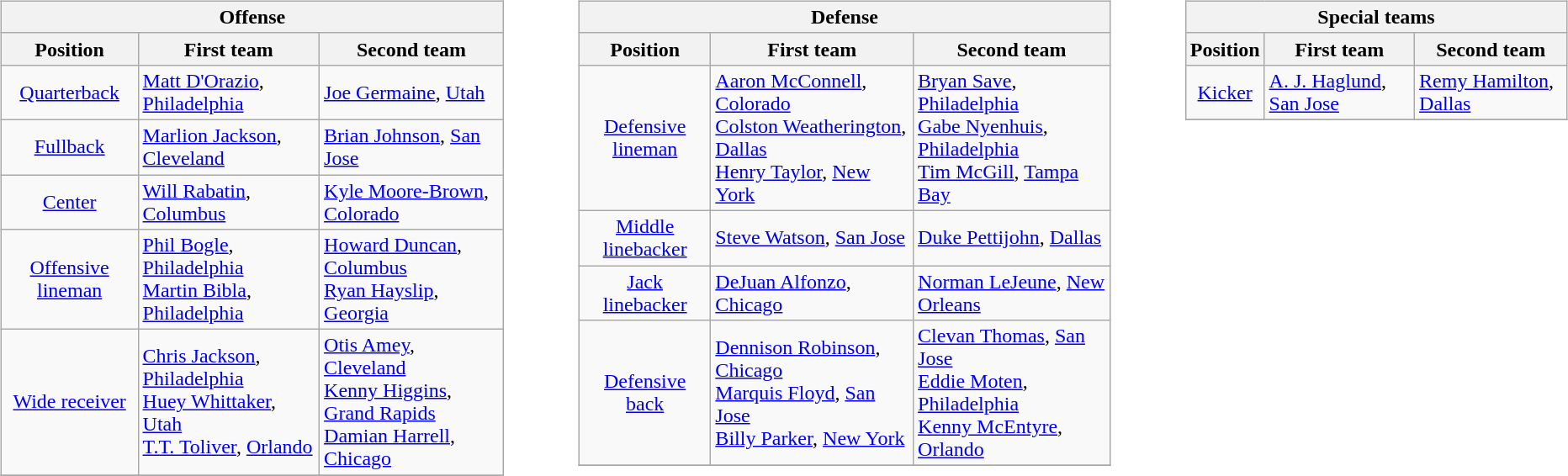<table border=0>
<tr valign="top">
<td><br><table class="wikitable">
<tr>
<th colspan=3>Offense</th>
</tr>
<tr>
<th>Position</th>
<th>First team</th>
<th>Second team</th>
</tr>
<tr>
<td align=center><a href='#'>Quarterback</a></td>
<td><a href='#'>Matt D'Orazio</a>, <a href='#'>Philadelphia</a></td>
<td><a href='#'>Joe Germaine</a>, <a href='#'>Utah</a></td>
</tr>
<tr>
<td align=center><a href='#'>Fullback</a></td>
<td><a href='#'>Marlion Jackson</a>, <a href='#'>Cleveland</a></td>
<td><a href='#'>Brian Johnson</a>, <a href='#'>San Jose</a></td>
</tr>
<tr>
<td align=center><a href='#'>Center</a></td>
<td><a href='#'>Will Rabatin</a>, <a href='#'>Columbus</a></td>
<td><a href='#'>Kyle Moore-Brown</a>, <a href='#'>Colorado</a></td>
</tr>
<tr>
<td align=center><a href='#'>Offensive lineman</a></td>
<td><a href='#'>Phil Bogle</a>, <a href='#'>Philadelphia</a><br><a href='#'>Martin Bibla</a>, <a href='#'>Philadelphia</a></td>
<td><a href='#'>Howard Duncan</a>, <a href='#'>Columbus</a><br><a href='#'>Ryan Hayslip</a>, <a href='#'>Georgia</a></td>
</tr>
<tr>
<td align=center><a href='#'>Wide receiver</a></td>
<td><a href='#'>Chris Jackson</a>, <a href='#'>Philadelphia</a><br><a href='#'>Huey Whittaker</a>, <a href='#'>Utah</a><br><a href='#'>T.T. Toliver</a>, <a href='#'>Orlando</a></td>
<td><a href='#'>Otis Amey</a>, <a href='#'>Cleveland</a><br><a href='#'>Kenny Higgins</a>, <a href='#'>Grand Rapids</a><br><a href='#'>Damian Harrell</a>, <a href='#'>Chicago</a></td>
</tr>
<tr>
</tr>
</table>
</td>
<td style="padding-left:40px;"><br><table class="wikitable">
<tr>
<th colspan=3>Defense</th>
</tr>
<tr>
<th>Position</th>
<th>First team</th>
<th>Second team</th>
</tr>
<tr>
<td align=center><a href='#'>Defensive lineman</a></td>
<td><a href='#'>Aaron McConnell</a>, <a href='#'>Colorado</a><br><a href='#'>Colston Weatherington</a>, <a href='#'>Dallas</a><br><a href='#'>Henry Taylor</a>, <a href='#'>New York</a></td>
<td><a href='#'>Bryan Save</a>, <a href='#'>Philadelphia</a><br><a href='#'>Gabe Nyenhuis</a>, <a href='#'>Philadelphia</a><br><a href='#'>Tim McGill</a>, <a href='#'>Tampa Bay</a></td>
</tr>
<tr>
<td align=center><a href='#'>Middle linebacker</a></td>
<td><a href='#'>Steve Watson</a>, <a href='#'>San Jose</a></td>
<td><a href='#'>Duke Pettijohn</a>, <a href='#'>Dallas</a></td>
</tr>
<tr>
<td align=center><a href='#'>Jack linebacker</a></td>
<td><a href='#'>DeJuan Alfonzo</a>, <a href='#'>Chicago</a></td>
<td><a href='#'>Norman LeJeune</a>, <a href='#'>New Orleans</a></td>
</tr>
<tr>
<td align=center><a href='#'>Defensive back</a></td>
<td><a href='#'>Dennison Robinson</a>, <a href='#'>Chicago</a><br><a href='#'>Marquis Floyd</a>, <a href='#'>San Jose</a><br><a href='#'>Billy Parker</a>, <a href='#'>New York</a></td>
<td><a href='#'>Clevan Thomas</a>, <a href='#'>San Jose</a><br><a href='#'>Eddie Moten</a>, <a href='#'>Philadelphia</a><br><a href='#'>Kenny McEntyre</a>, <a href='#'>Orlando</a></td>
</tr>
<tr>
</tr>
</table>
</td>
<td style="padding-left:40px;"><br><table class="wikitable">
<tr>
<th colspan=3>Special teams</th>
</tr>
<tr>
<th>Position</th>
<th>First team</th>
<th>Second team</th>
</tr>
<tr>
<td align=center><a href='#'>Kicker</a></td>
<td><a href='#'>A. J. Haglund</a>, <a href='#'>San Jose</a></td>
<td><a href='#'>Remy Hamilton</a>, <a href='#'>Dallas</a></td>
</tr>
<tr>
</tr>
</table>
</td>
</tr>
</table>
